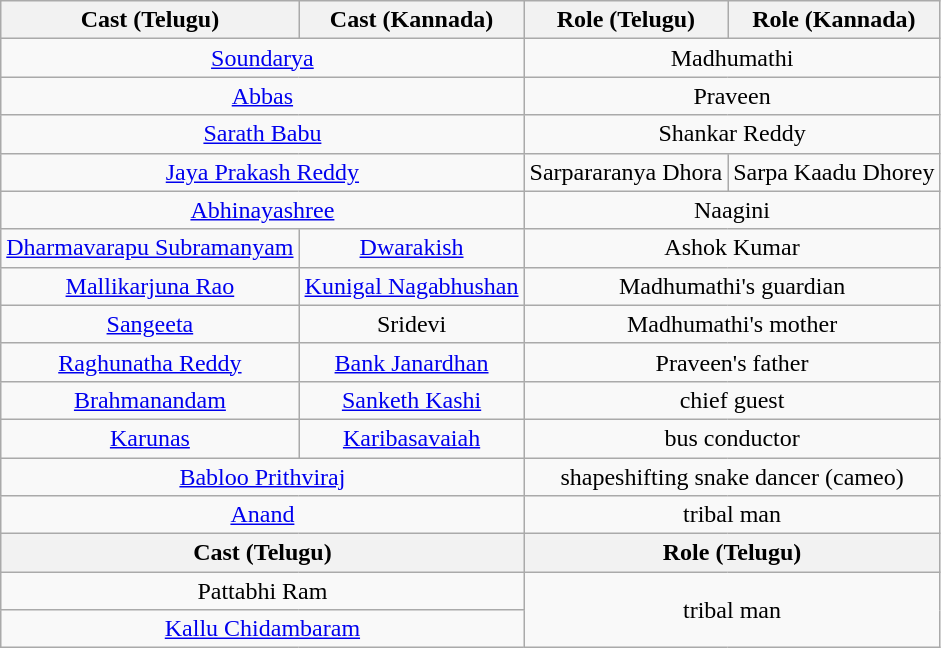<table class="wikitable">
<tr>
<th>Cast (Telugu)</th>
<th>Cast (Kannada)</th>
<th>Role (Telugu)</th>
<th>Role (Kannada)</th>
</tr>
<tr>
<td colspan="2" style="text-align:center;"><a href='#'>Soundarya</a></td>
<td colspan="2" style="text-align:center;">Madhumathi</td>
</tr>
<tr>
<td colspan="2" style="text-align:center;"><a href='#'>Abbas</a></td>
<td colspan="2" style="text-align:center;">Praveen</td>
</tr>
<tr>
<td colspan="2" style="text-align:center;"><a href='#'>Sarath Babu</a></td>
<td colspan="2" style="text-align:center;">Shankar Reddy</td>
</tr>
<tr>
<td colspan="2" style="text-align:center;"><a href='#'>Jaya Prakash Reddy</a></td>
<td style="text-align:center;">Sarpararanya Dhora</td>
<td style="text-align:center;">Sarpa Kaadu Dhorey</td>
</tr>
<tr>
<td colspan="2" style="text-align:center;"><a href='#'>Abhinayashree</a></td>
<td colspan="2" style="text-align:center;">Naagini</td>
</tr>
<tr>
<td style="text-align:center;"><a href='#'>Dharmavarapu Subramanyam</a></td>
<td style="text-align:center;"><a href='#'>Dwarakish</a></td>
<td colspan="2" style="text-align:center;">Ashok Kumar</td>
</tr>
<tr>
<td style="text-align:center;"><a href='#'>Mallikarjuna Rao</a></td>
<td style="text-align:center;"><a href='#'>Kunigal Nagabhushan</a></td>
<td colspan="2" style="text-align:center;">Madhumathi's guardian</td>
</tr>
<tr>
<td style="text-align:center;"><a href='#'>Sangeeta</a></td>
<td style="text-align:center;">Sridevi</td>
<td colspan="2" style="text-align:center;">Madhumathi's mother</td>
</tr>
<tr>
<td style="text-align:center;"><a href='#'>Raghunatha Reddy</a></td>
<td style="text-align:center;"><a href='#'>Bank Janardhan</a></td>
<td colspan="2" style="text-align:center;">Praveen's father</td>
</tr>
<tr>
<td style="text-align:center;"><a href='#'>Brahmanandam</a></td>
<td style="text-align:center;"><a href='#'>Sanketh Kashi</a></td>
<td colspan="2" style="text-align:center;">chief guest</td>
</tr>
<tr>
<td style="text-align:center;"><a href='#'>Karunas</a></td>
<td style="text-align:center;"><a href='#'>Karibasavaiah</a></td>
<td colspan="2" style="text-align:center;">bus conductor</td>
</tr>
<tr>
<td colspan="2" style="text-align:center;"><a href='#'>Babloo Prithviraj</a></td>
<td colspan="2" style="text-align:center;">shapeshifting snake dancer (cameo)</td>
</tr>
<tr>
<td colspan="2" style="text-align:center;"><a href='#'>Anand</a></td>
<td colspan=2 style="text-align:center;">tribal man</td>
</tr>
<tr>
<th colspan="2">Cast (Telugu)</th>
<th colspan="2">Role (Telugu)</th>
</tr>
<tr>
<td colspan="2" style="text-align:center;">Pattabhi Ram</td>
<td colspan=2 rowspan="2" style="text-align:center;">tribal man</td>
</tr>
<tr>
<td colspan="2" style="text-align:center;"><a href='#'>Kallu Chidambaram</a></td>
</tr>
</table>
